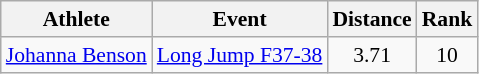<table class="wikitable" style="font-size:90%">
<tr>
<th>Athlete</th>
<th>Event</th>
<th>Distance</th>
<th>Rank</th>
</tr>
<tr align=center>
<td align=left><a href='#'>Johanna Benson</a></td>
<td align=left><a href='#'>Long Jump F37-38</a></td>
<td>3.71</td>
<td>10</td>
</tr>
</table>
